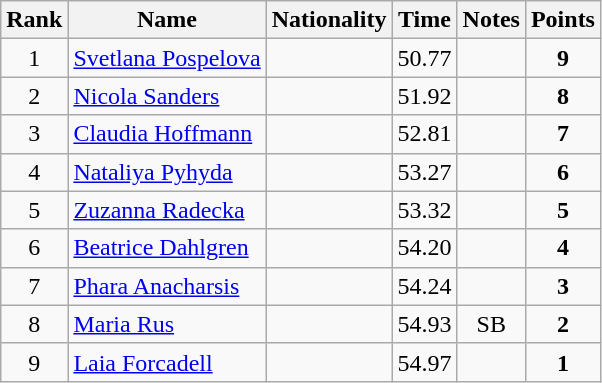<table class="wikitable sortable" style="text-align:center">
<tr>
<th>Rank</th>
<th>Name</th>
<th>Nationality</th>
<th>Time</th>
<th>Notes</th>
<th>Points</th>
</tr>
<tr>
<td>1</td>
<td align=left><a href='#'>Svetlana Pospelova</a></td>
<td align=left></td>
<td>50.77</td>
<td></td>
<td><strong>9</strong></td>
</tr>
<tr>
<td>2</td>
<td align=left><a href='#'>Nicola Sanders</a></td>
<td align=left></td>
<td>51.92</td>
<td></td>
<td><strong>8</strong></td>
</tr>
<tr>
<td>3</td>
<td align=left><a href='#'>Claudia Hoffmann</a></td>
<td align=left></td>
<td>52.81</td>
<td></td>
<td><strong>7</strong></td>
</tr>
<tr>
<td>4</td>
<td align=left><a href='#'>Nataliya Pyhyda</a></td>
<td align=left></td>
<td>53.27</td>
<td></td>
<td><strong>6</strong></td>
</tr>
<tr>
<td>5</td>
<td align=left><a href='#'>Zuzanna Radecka</a></td>
<td align=left></td>
<td>53.32</td>
<td></td>
<td><strong>5</strong></td>
</tr>
<tr>
<td>6</td>
<td align=left><a href='#'>Beatrice Dahlgren</a></td>
<td align=left></td>
<td>54.20</td>
<td></td>
<td><strong>4</strong></td>
</tr>
<tr>
<td>7</td>
<td align=left><a href='#'>Phara Anacharsis</a></td>
<td align=left></td>
<td>54.24</td>
<td></td>
<td><strong>3</strong></td>
</tr>
<tr>
<td>8</td>
<td align=left><a href='#'>Maria Rus</a></td>
<td align=left></td>
<td>54.93</td>
<td>SB</td>
<td><strong>2</strong></td>
</tr>
<tr>
<td>9</td>
<td align=left><a href='#'>Laia Forcadell</a></td>
<td align=left></td>
<td>54.97</td>
<td></td>
<td><strong>1</strong></td>
</tr>
</table>
